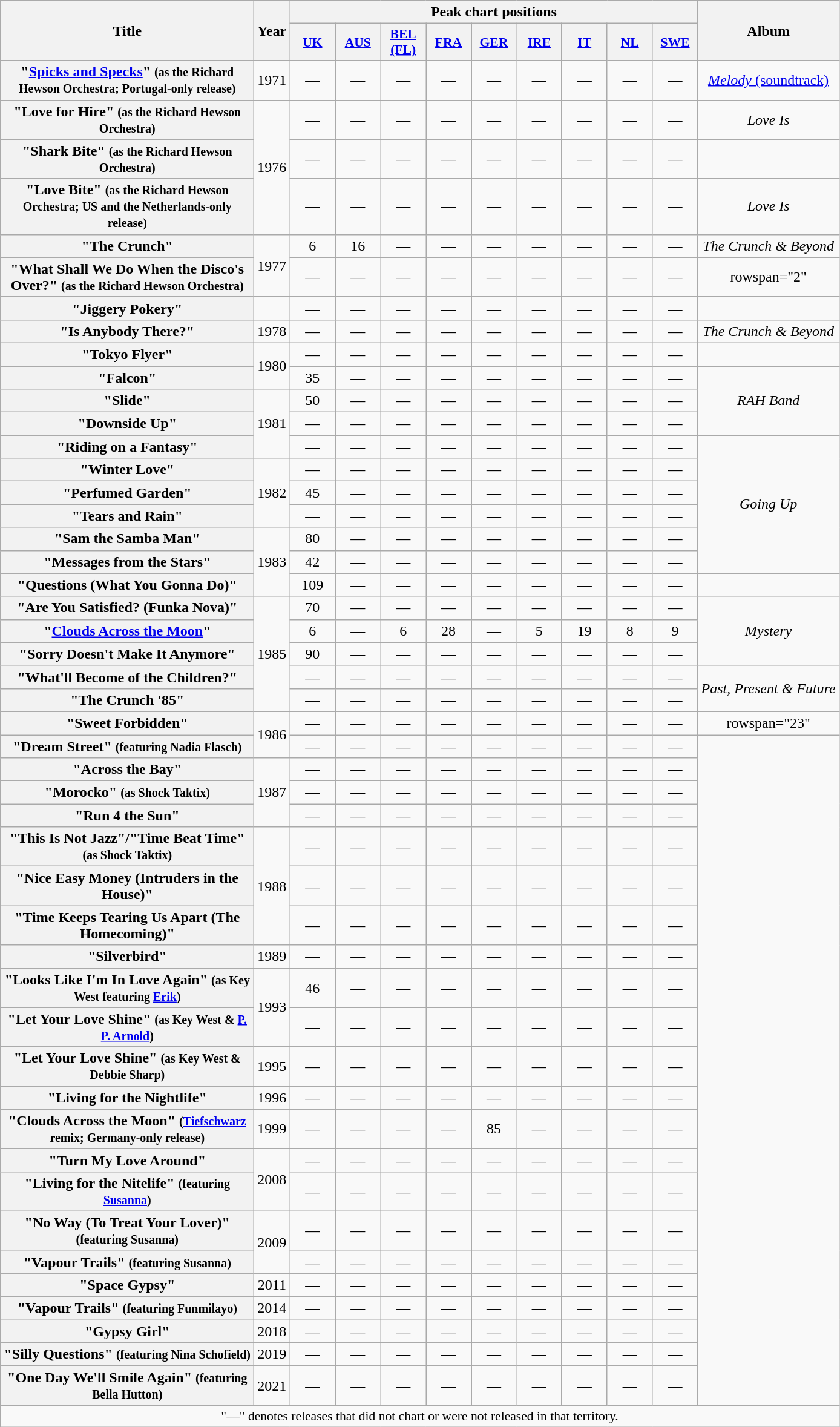<table class="wikitable plainrowheaders" style="text-align:center;">
<tr>
<th rowspan="2" scope="col" style="width:17em;">Title</th>
<th rowspan="2" scope="col" style="width:2em;">Year</th>
<th colspan="9">Peak chart positions</th>
<th rowspan="2">Album</th>
</tr>
<tr>
<th scope="col" style="width:3em;font-size:90%;"><a href='#'>UK</a><br></th>
<th scope="col" style="width:3em;font-size:90%;"><a href='#'>AUS</a><br></th>
<th scope="col" style="width:3em;font-size:90%;"><a href='#'>BEL<br>(FL)</a><br></th>
<th scope="col" style="width:3em;font-size:90%;"><a href='#'>FRA</a><br></th>
<th scope="col" style="width:3em;font-size:90%;"><a href='#'>GER</a><br></th>
<th scope="col" style="width:3em;font-size:90%;"><a href='#'>IRE</a><br></th>
<th scope="col" style="width:3em;font-size:90%;"><a href='#'>IT</a><br></th>
<th scope="col" style="width:3em;font-size:90%;"><a href='#'>NL</a><br></th>
<th scope="col" style="width:3em;font-size:90%;"><a href='#'>SWE</a><br></th>
</tr>
<tr>
<th scope="row">"<a href='#'>Spicks and Specks</a>" <small>(as the Richard Hewson Orchestra; Portugal-only release)</small></th>
<td>1971</td>
<td>—</td>
<td>—</td>
<td>—</td>
<td>—</td>
<td>—</td>
<td>—</td>
<td>—</td>
<td>—</td>
<td>—</td>
<td><a href='#'><em>Melody</em> (soundtrack)</a></td>
</tr>
<tr>
<th scope="row">"Love for Hire" <small>(as the Richard Hewson Orchestra)</small></th>
<td rowspan="3">1976</td>
<td>—</td>
<td>—</td>
<td>—</td>
<td>—</td>
<td>—</td>
<td>—</td>
<td>—</td>
<td>—</td>
<td>—</td>
<td><em>Love Is</em></td>
</tr>
<tr>
<th scope="row">"Shark Bite" <small>(as the Richard Hewson Orchestra)</small></th>
<td>—</td>
<td>—</td>
<td>—</td>
<td>—</td>
<td>—</td>
<td>—</td>
<td>—</td>
<td>—</td>
<td>—</td>
<td></td>
</tr>
<tr>
<th scope="row">"Love Bite" <small>(as the Richard Hewson Orchestra; US and the Netherlands-only release)</small></th>
<td>—</td>
<td>—</td>
<td>—</td>
<td>—</td>
<td>—</td>
<td>—</td>
<td>—</td>
<td>—</td>
<td>—</td>
<td><em>Love Is</em></td>
</tr>
<tr>
<th scope="row">"The Crunch"</th>
<td rowspan="2">1977</td>
<td>6</td>
<td>16</td>
<td>—</td>
<td>—</td>
<td>—</td>
<td>—</td>
<td>—</td>
<td>—</td>
<td>—</td>
<td><em>The Crunch & Beyond</em></td>
</tr>
<tr>
<th scope="row">"What Shall We Do When the Disco's Over?" <small>(as the Richard Hewson Orchestra)</small></th>
<td>—</td>
<td>—</td>
<td>—</td>
<td>—</td>
<td>—</td>
<td>—</td>
<td>—</td>
<td>—</td>
<td>—</td>
<td>rowspan="2" </td>
</tr>
<tr>
<th scope="row">"Jiggery Pokery"</th>
<td></td>
<td>—</td>
<td>—</td>
<td>—</td>
<td>—</td>
<td>—</td>
<td>—</td>
<td>—</td>
<td>—</td>
<td>—</td>
</tr>
<tr>
<th scope="row">"Is Anybody There?"</th>
<td>1978</td>
<td>—</td>
<td>—</td>
<td>—</td>
<td>—</td>
<td>—</td>
<td>—</td>
<td>—</td>
<td>—</td>
<td>—</td>
<td><em>The Crunch & Beyond</em></td>
</tr>
<tr>
<th scope="row">"Tokyo Flyer"</th>
<td rowspan="2">1980</td>
<td>—</td>
<td>—</td>
<td>—</td>
<td>—</td>
<td>—</td>
<td>—</td>
<td>—</td>
<td>—</td>
<td>—</td>
<td></td>
</tr>
<tr>
<th scope="row">"Falcon"</th>
<td>35</td>
<td>—</td>
<td>—</td>
<td>—</td>
<td>—</td>
<td>—</td>
<td>—</td>
<td>—</td>
<td>—</td>
<td rowspan="3"><em>RAH Band</em></td>
</tr>
<tr>
<th scope="row">"Slide"</th>
<td rowspan="3">1981</td>
<td>50</td>
<td>—</td>
<td>—</td>
<td>—</td>
<td>—</td>
<td>—</td>
<td>—</td>
<td>—</td>
<td>—</td>
</tr>
<tr>
<th scope="row">"Downside Up"</th>
<td>—</td>
<td>—</td>
<td>—</td>
<td>—</td>
<td>—</td>
<td>—</td>
<td>—</td>
<td>—</td>
<td>—</td>
</tr>
<tr>
<th scope="row">"Riding on a Fantasy"</th>
<td>—</td>
<td>—</td>
<td>—</td>
<td>—</td>
<td>—</td>
<td>—</td>
<td>—</td>
<td>—</td>
<td>—</td>
<td rowspan="6"><em>Going Up</em></td>
</tr>
<tr>
<th scope="row">"Winter Love"</th>
<td rowspan="3">1982</td>
<td>—</td>
<td>—</td>
<td>—</td>
<td>—</td>
<td>—</td>
<td>—</td>
<td>—</td>
<td>—</td>
<td>—</td>
</tr>
<tr>
<th scope="row">"Perfumed Garden"</th>
<td>45</td>
<td>—</td>
<td>—</td>
<td>—</td>
<td>—</td>
<td>—</td>
<td>—</td>
<td>—</td>
<td>—</td>
</tr>
<tr>
<th scope="row">"Tears and Rain"</th>
<td>—</td>
<td>—</td>
<td>—</td>
<td>—</td>
<td>—</td>
<td>—</td>
<td>—</td>
<td>—</td>
<td>—</td>
</tr>
<tr>
<th scope="row">"Sam the Samba Man"</th>
<td rowspan="3">1983</td>
<td>80</td>
<td>—</td>
<td>—</td>
<td>—</td>
<td>—</td>
<td>—</td>
<td>—</td>
<td>—</td>
<td>—</td>
</tr>
<tr>
<th scope="row">"Messages from the Stars"</th>
<td>42</td>
<td>—</td>
<td>—</td>
<td>—</td>
<td>—</td>
<td>—</td>
<td>—</td>
<td>—</td>
<td>—</td>
</tr>
<tr>
<th scope="row">"Questions (What You Gonna Do)"</th>
<td>109</td>
<td>—</td>
<td>—</td>
<td>—</td>
<td>—</td>
<td>—</td>
<td>—</td>
<td>—</td>
<td>—</td>
<td></td>
</tr>
<tr>
<th scope="row">"Are You Satisfied? (Funka Nova)"</th>
<td rowspan="5">1985</td>
<td>70</td>
<td>—</td>
<td>—</td>
<td>—</td>
<td>—</td>
<td>—</td>
<td>—</td>
<td>—</td>
<td>—</td>
<td rowspan="3"><em>Mystery</em></td>
</tr>
<tr>
<th scope="row">"<a href='#'>Clouds Across the Moon</a>"</th>
<td>6</td>
<td>—</td>
<td>6</td>
<td>28</td>
<td>—</td>
<td>5</td>
<td>19</td>
<td>8</td>
<td>9</td>
</tr>
<tr>
<th scope="row">"Sorry Doesn't Make It Anymore"</th>
<td>90</td>
<td>—</td>
<td>—</td>
<td>—</td>
<td>—</td>
<td>—</td>
<td>—</td>
<td>—</td>
<td>—</td>
</tr>
<tr>
<th scope="row">"What'll Become of the Children?"</th>
<td>—</td>
<td>—</td>
<td>—</td>
<td>—</td>
<td>—</td>
<td>—</td>
<td>—</td>
<td>—</td>
<td>—</td>
<td rowspan="2"><em>Past, Present & Future</em></td>
</tr>
<tr>
<th scope="row">"The Crunch '85"</th>
<td>—</td>
<td>—</td>
<td>—</td>
<td>—</td>
<td>—</td>
<td>—</td>
<td>—</td>
<td>—</td>
<td>—</td>
</tr>
<tr>
<th scope="row">"Sweet Forbidden"</th>
<td rowspan="2">1986</td>
<td>—</td>
<td>—</td>
<td>—</td>
<td>—</td>
<td>—</td>
<td>—</td>
<td>—</td>
<td>—</td>
<td>—</td>
<td>rowspan="23" </td>
</tr>
<tr>
<th scope="row">"Dream Street" <small>(featuring Nadia Flasch)</small></th>
<td>—</td>
<td>—</td>
<td>—</td>
<td>—</td>
<td>—</td>
<td>—</td>
<td>—</td>
<td>—</td>
<td>—</td>
</tr>
<tr>
<th scope="row">"Across the Bay"</th>
<td rowspan="3">1987</td>
<td>—</td>
<td>—</td>
<td>—</td>
<td>—</td>
<td>—</td>
<td>—</td>
<td>—</td>
<td>—</td>
<td>—</td>
</tr>
<tr>
<th scope="row">"Morocko" <small>(as Shock Taktix)</small></th>
<td>—</td>
<td>—</td>
<td>—</td>
<td>—</td>
<td>—</td>
<td>—</td>
<td>—</td>
<td>—</td>
<td>—</td>
</tr>
<tr>
<th scope="row">"Run 4 the Sun"</th>
<td>—</td>
<td>—</td>
<td>—</td>
<td>—</td>
<td>—</td>
<td>—</td>
<td>—</td>
<td>—</td>
<td>—</td>
</tr>
<tr>
<th scope="row">"This Is Not Jazz"/"Time Beat Time" <small>(as Shock Taktix)</small></th>
<td rowspan="3">1988</td>
<td>—</td>
<td>—</td>
<td>—</td>
<td>—</td>
<td>—</td>
<td>—</td>
<td>—</td>
<td>—</td>
<td>—</td>
</tr>
<tr>
<th scope="row">"Nice Easy Money (Intruders in the House)"</th>
<td>—</td>
<td>—</td>
<td>—</td>
<td>—</td>
<td>—</td>
<td>—</td>
<td>—</td>
<td>—</td>
<td>—</td>
</tr>
<tr>
<th scope="row">"Time Keeps Tearing Us Apart (The Homecoming)"</th>
<td>—</td>
<td>—</td>
<td>—</td>
<td>—</td>
<td>—</td>
<td>—</td>
<td>—</td>
<td>—</td>
<td>—</td>
</tr>
<tr>
<th scope="row">"Silverbird"</th>
<td>1989</td>
<td>—</td>
<td>—</td>
<td>—</td>
<td>—</td>
<td>—</td>
<td>—</td>
<td>—</td>
<td>—</td>
<td>—</td>
</tr>
<tr>
<th scope="row">"Looks Like I'm In Love Again" <small>(as Key West featuring <a href='#'>Erik</a>)</small></th>
<td rowspan="2">1993</td>
<td>46</td>
<td>—</td>
<td>—</td>
<td>—</td>
<td>—</td>
<td>—</td>
<td>—</td>
<td>—</td>
<td>—</td>
</tr>
<tr>
<th scope="row">"Let Your Love Shine" <small>(as Key West & <a href='#'>P. P. Arnold</a>)</small></th>
<td>—</td>
<td>—</td>
<td>—</td>
<td>—</td>
<td>—</td>
<td>—</td>
<td>—</td>
<td>—</td>
<td>—</td>
</tr>
<tr>
<th scope="row">"Let Your Love Shine" <small>(as Key West & Debbie Sharp)</small></th>
<td>1995</td>
<td>—</td>
<td>—</td>
<td>—</td>
<td>—</td>
<td>—</td>
<td>—</td>
<td>—</td>
<td>—</td>
<td>—</td>
</tr>
<tr>
<th scope="row">"Living for the Nightlife"</th>
<td>1996</td>
<td>—</td>
<td>—</td>
<td>—</td>
<td>—</td>
<td>—</td>
<td>—</td>
<td>—</td>
<td>—</td>
<td>—</td>
</tr>
<tr>
<th scope="row">"Clouds Across the Moon" <small>(<a href='#'>Tiefschwarz</a> remix; Germany-only release)</small></th>
<td>1999</td>
<td>—</td>
<td>—</td>
<td>—</td>
<td>—</td>
<td>85</td>
<td>—</td>
<td>—</td>
<td>—</td>
<td>—</td>
</tr>
<tr>
<th scope="row">"Turn My Love Around"</th>
<td rowspan="2">2008</td>
<td>—</td>
<td>—</td>
<td>—</td>
<td>—</td>
<td>—</td>
<td>—</td>
<td>—</td>
<td>—</td>
<td>—</td>
</tr>
<tr>
<th scope="row">"Living for the Nitelife" <small>(featuring <a href='#'>Susanna</a>)</small></th>
<td>—</td>
<td>—</td>
<td>—</td>
<td>—</td>
<td>—</td>
<td>—</td>
<td>—</td>
<td>—</td>
<td>—</td>
</tr>
<tr>
<th scope="row">"No Way (To Treat Your Lover)" <small>(featuring Susanna)</small></th>
<td rowspan="2">2009</td>
<td>—</td>
<td>—</td>
<td>—</td>
<td>—</td>
<td>—</td>
<td>—</td>
<td>—</td>
<td>—</td>
<td>—</td>
</tr>
<tr>
<th scope="row">"Vapour Trails" <small>(featuring Susanna)</small></th>
<td>—</td>
<td>—</td>
<td>—</td>
<td>—</td>
<td>—</td>
<td>—</td>
<td>—</td>
<td>—</td>
<td>—</td>
</tr>
<tr>
<th scope="row">"Space Gypsy"</th>
<td>2011</td>
<td>—</td>
<td>—</td>
<td>—</td>
<td>—</td>
<td>—</td>
<td>—</td>
<td>—</td>
<td>—</td>
<td>—</td>
</tr>
<tr>
<th scope="row">"Vapour Trails" <small>(featuring Funmilayo)</small></th>
<td>2014</td>
<td>—</td>
<td>—</td>
<td>—</td>
<td>—</td>
<td>—</td>
<td>—</td>
<td>—</td>
<td>—</td>
<td>—</td>
</tr>
<tr>
<th scope="row">"Gypsy Girl"</th>
<td>2018</td>
<td>—</td>
<td>—</td>
<td>—</td>
<td>—</td>
<td>—</td>
<td>—</td>
<td>—</td>
<td>—</td>
<td>—</td>
</tr>
<tr>
<th scope="row">"Silly Questions" <small>(featuring Nina Schofield)</small></th>
<td>2019</td>
<td>—</td>
<td>—</td>
<td>—</td>
<td>—</td>
<td>—</td>
<td>—</td>
<td>—</td>
<td>—</td>
<td>—</td>
</tr>
<tr>
<th scope="row">"One Day We'll Smile Again" <small>(featuring Bella Hutton)</small></th>
<td>2021</td>
<td>—</td>
<td>—</td>
<td>—</td>
<td>—</td>
<td>—</td>
<td>—</td>
<td>—</td>
<td>—</td>
<td>—</td>
</tr>
<tr>
<td colspan="12" style="font-size:90%">"—" denotes releases that did not chart or were not released in that territory.</td>
</tr>
</table>
